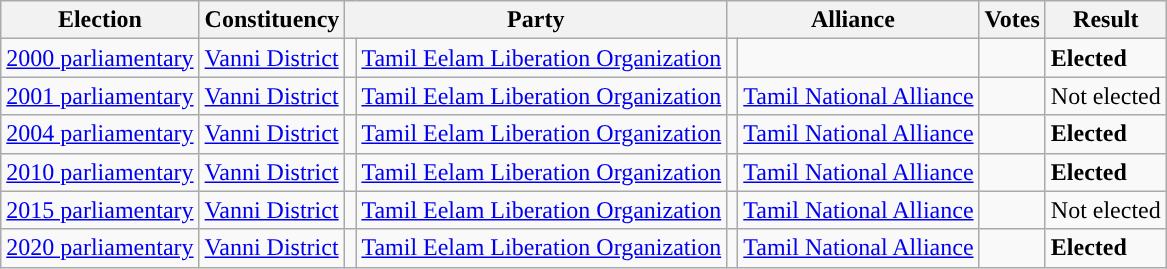<table class="wikitable" style="text-align:left;">
<tr>
<th scope=col>Election</th>
<th scope=col>Constituency</th>
<th scope=col colspan="2">Party</th>
<th scope=col colspan="2">Alliance</th>
<th scope=col>Votes</th>
<th scope=col>Result</th>
</tr>
<tr>
<td><a href='#'>2000 parliamentary</a></td>
<td><a href='#'>Vanni District</a></td>
<td style="background:"></td>
<td><a href='#'>Tamil Eelam Liberation Organization</a></td>
<td></td>
<td></td>
<td align=right></td>
<td><strong>Elected</strong></td>
</tr>
<tr>
<td><a href='#'>2001 parliamentary</a></td>
<td><a href='#'>Vanni District</a></td>
<td style="background:"></td>
<td><a href='#'>Tamil Eelam Liberation Organization</a></td>
<td style="background:"></td>
<td><a href='#'>Tamil National Alliance</a></td>
<td></td>
<td>Not elected</td>
</tr>
<tr>
<td><a href='#'>2004 parliamentary</a></td>
<td><a href='#'>Vanni District</a></td>
<td style="background:"></td>
<td><a href='#'>Tamil Eelam Liberation Organization</a></td>
<td style="background:"></td>
<td><a href='#'>Tamil National Alliance</a></td>
<td align=right></td>
<td><strong>Elected</strong></td>
</tr>
<tr>
<td><a href='#'>2010 parliamentary</a></td>
<td><a href='#'>Vanni District</a></td>
<td style="background:"></td>
<td><a href='#'>Tamil Eelam Liberation Organization</a></td>
<td style="background:"></td>
<td><a href='#'>Tamil National Alliance</a></td>
<td align=right></td>
<td><strong>Elected</strong></td>
</tr>
<tr>
<td><a href='#'>2015 parliamentary</a></td>
<td><a href='#'>Vanni District</a></td>
<td style="background:"></td>
<td><a href='#'>Tamil Eelam Liberation Organization</a></td>
<td style="background:"></td>
<td><a href='#'>Tamil National Alliance</a></td>
<td align=right></td>
<td>Not elected</td>
</tr>
<tr>
<td><a href='#'>2020 parliamentary</a></td>
<td><a href='#'>Vanni District</a></td>
<td style="background:"></td>
<td><a href='#'>Tamil Eelam Liberation Organization</a></td>
<td style="background:"></td>
<td><a href='#'>Tamil National Alliance</a></td>
<td align=right></td>
<td><strong>Elected</strong></td>
</tr>
</table>
